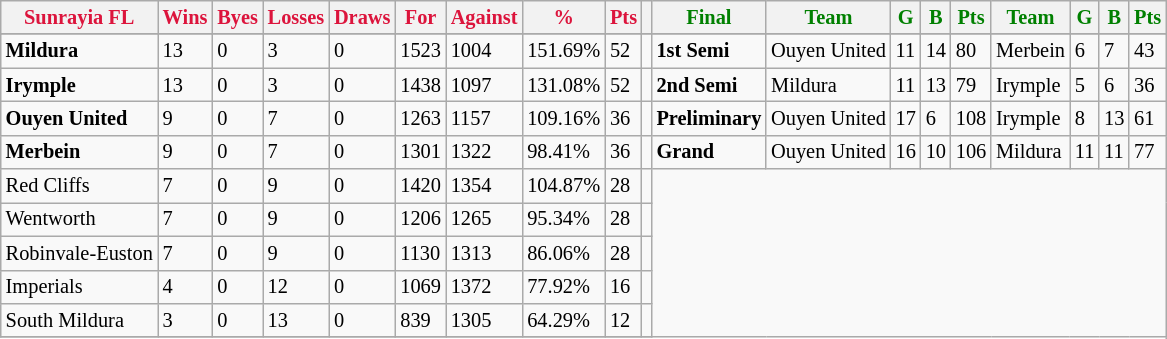<table style="font-size: 85%; text-align: left;" class="wikitable">
<tr>
<th style="color:crimson">Sunrayia FL</th>
<th style="color:crimson">Wins</th>
<th style="color:crimson">Byes</th>
<th style="color:crimson">Losses</th>
<th style="color:crimson">Draws</th>
<th style="color:crimson">For</th>
<th style="color:crimson">Against</th>
<th style="color:crimson">%</th>
<th style="color:crimson">Pts</th>
<th></th>
<th style="color:green">Final</th>
<th style="color:green">Team</th>
<th style="color:green">G</th>
<th style="color:green">B</th>
<th style="color:green">Pts</th>
<th style="color:green">Team</th>
<th style="color:green">G</th>
<th style="color:green">B</th>
<th style="color:green">Pts</th>
</tr>
<tr>
</tr>
<tr>
</tr>
<tr>
<td><strong>	Mildura	</strong></td>
<td>13</td>
<td>0</td>
<td>3</td>
<td>0</td>
<td>1523</td>
<td>1004</td>
<td>151.69%</td>
<td>52</td>
<td></td>
<td><strong>1st Semi</strong></td>
<td>Ouyen United</td>
<td>11</td>
<td>14</td>
<td>80</td>
<td>Merbein</td>
<td>6</td>
<td>7</td>
<td>43</td>
</tr>
<tr>
<td><strong>	Irymple	</strong></td>
<td>13</td>
<td>0</td>
<td>3</td>
<td>0</td>
<td>1438</td>
<td>1097</td>
<td>131.08%</td>
<td>52</td>
<td></td>
<td><strong>2nd Semi</strong></td>
<td>Mildura</td>
<td>11</td>
<td>13</td>
<td>79</td>
<td>Irymple</td>
<td>5</td>
<td>6</td>
<td>36</td>
</tr>
<tr>
<td><strong>	Ouyen United	</strong></td>
<td>9</td>
<td>0</td>
<td>7</td>
<td>0</td>
<td>1263</td>
<td>1157</td>
<td>109.16%</td>
<td>36</td>
<td></td>
<td><strong>Preliminary</strong></td>
<td>Ouyen United</td>
<td>17</td>
<td>6</td>
<td>108</td>
<td>Irymple</td>
<td>8</td>
<td>13</td>
<td>61</td>
</tr>
<tr>
<td><strong>	Merbein	</strong></td>
<td>9</td>
<td>0</td>
<td>7</td>
<td>0</td>
<td>1301</td>
<td>1322</td>
<td>98.41%</td>
<td>36</td>
<td></td>
<td><strong>Grand</strong></td>
<td>Ouyen United</td>
<td>16</td>
<td>10</td>
<td>106</td>
<td>Mildura</td>
<td>11</td>
<td>11</td>
<td>77</td>
</tr>
<tr>
<td>Red Cliffs</td>
<td>7</td>
<td>0</td>
<td>9</td>
<td>0</td>
<td>1420</td>
<td>1354</td>
<td>104.87%</td>
<td>28</td>
<td></td>
</tr>
<tr>
<td>Wentworth</td>
<td>7</td>
<td>0</td>
<td>9</td>
<td>0</td>
<td>1206</td>
<td>1265</td>
<td>95.34%</td>
<td>28</td>
<td></td>
</tr>
<tr>
<td>Robinvale-Euston</td>
<td>7</td>
<td>0</td>
<td>9</td>
<td>0</td>
<td>1130</td>
<td>1313</td>
<td>86.06%</td>
<td>28</td>
<td></td>
</tr>
<tr>
<td>Imperials</td>
<td>4</td>
<td>0</td>
<td>12</td>
<td>0</td>
<td>1069</td>
<td>1372</td>
<td>77.92%</td>
<td>16</td>
<td></td>
</tr>
<tr>
<td>South Mildura</td>
<td>3</td>
<td>0</td>
<td>13</td>
<td>0</td>
<td>839</td>
<td>1305</td>
<td>64.29%</td>
<td>12</td>
<td></td>
</tr>
<tr>
</tr>
</table>
